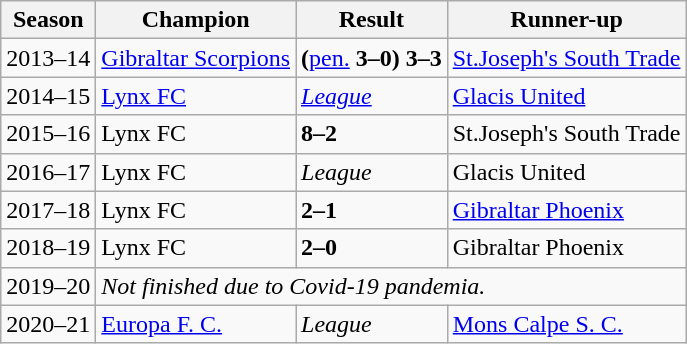<table class="wikitable">
<tr>
<th>Season</th>
<th>Champion</th>
<th>Result</th>
<th>Runner-up</th>
</tr>
<tr>
<td>2013–14</td>
<td><a href='#'>Gibraltar Scorpions</a></td>
<td><strong>(</strong><a href='#'>pen.</a> <strong>3–0) 3–3</strong></td>
<td><a href='#'>St.Joseph's South Trade</a></td>
</tr>
<tr>
<td>2014–15</td>
<td><a href='#'>Lynx FC</a></td>
<td><a href='#'><em>League</em></a></td>
<td><a href='#'>Glacis United</a></td>
</tr>
<tr>
<td>2015–16</td>
<td>Lynx FC</td>
<td><strong>8–2</strong></td>
<td>St.Joseph's South Trade</td>
</tr>
<tr>
<td>2016–17</td>
<td>Lynx FC</td>
<td><em>League</em></td>
<td>Glacis United</td>
</tr>
<tr>
<td>2017–18</td>
<td>Lynx FC</td>
<td><strong>2–1</strong></td>
<td><a href='#'>Gibraltar Phoenix</a></td>
</tr>
<tr>
<td>2018–19</td>
<td>Lynx FC</td>
<td><strong>2–0</strong></td>
<td>Gibraltar Phoenix</td>
</tr>
<tr>
<td>2019–20</td>
<td colspan="3"><em>Not finished due to Covid-19 pandemia.</em></td>
</tr>
<tr>
<td>2020–21</td>
<td><a href='#'>Europa F. C.</a></td>
<td><em>League</em></td>
<td><a href='#'>Mons Calpe S. C.</a></td>
</tr>
</table>
